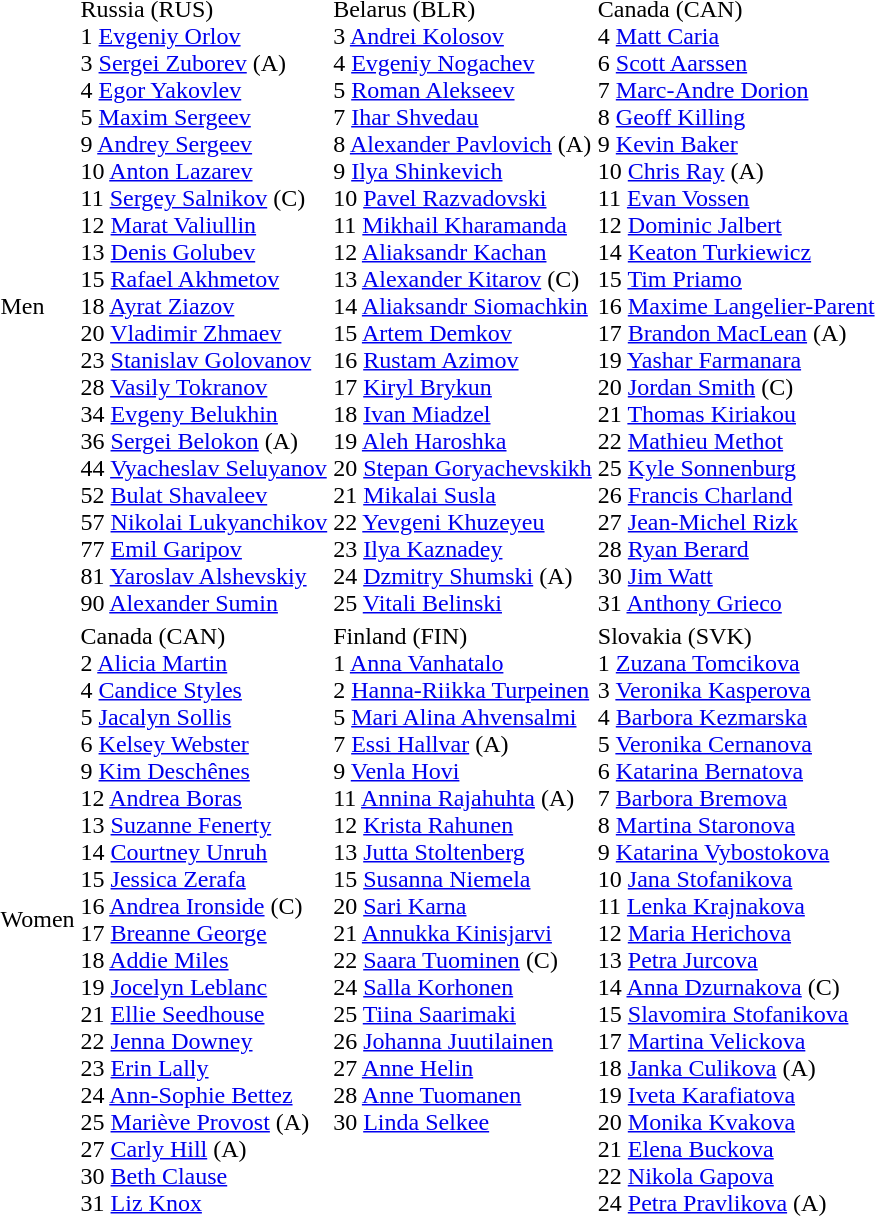<table>
<tr>
<td>Men</td>
<td valign=top> Russia (RUS)<br>1 <a href='#'>Evgeniy Orlov</a><br>3 <a href='#'>Sergei Zuborev</a> (A)<br>4 <a href='#'>Egor Yakovlev</a><br>5 <a href='#'>Maxim Sergeev</a><br>9 <a href='#'>Andrey Sergeev</a><br>10 <a href='#'>Anton Lazarev</a><br>11 <a href='#'>Sergey Salnikov</a> (C)<br>12 <a href='#'>Marat Valiullin</a><br>13 <a href='#'>Denis Golubev</a><br>15 <a href='#'>Rafael Akhmetov</a><br>18 <a href='#'>Ayrat Ziazov</a><br>20 <a href='#'>Vladimir Zhmaev</a><br>23 <a href='#'>Stanislav Golovanov</a><br>28 <a href='#'>Vasily Tokranov</a><br>34 <a href='#'>Evgeny Belukhin</a><br>36 <a href='#'>Sergei Belokon</a> (A)<br>44 <a href='#'>Vyacheslav Seluyanov</a><br>52 <a href='#'>Bulat Shavaleev</a><br>57 <a href='#'>Nikolai Lukyanchikov</a><br>77 <a href='#'>Emil Garipov</a><br>81 <a href='#'>Yaroslav Alshevskiy</a><br>90 <a href='#'>Alexander Sumin</a></td>
<td valign=top> Belarus (BLR)<br>3 <a href='#'>Andrei Kolosov</a><br>4 <a href='#'>Evgeniy Nogachev</a><br>5 <a href='#'>Roman Alekseev</a><br>7 <a href='#'>Ihar Shvedau</a><br>8 <a href='#'>Alexander Pavlovich</a> (A)<br>9 <a href='#'>Ilya Shinkevich</a><br>10 <a href='#'>Pavel Razvadovski</a><br>11 <a href='#'>Mikhail Kharamanda</a><br>12 <a href='#'>Aliaksandr Kachan</a><br>13 <a href='#'>Alexander Kitarov</a> (C)<br>14 <a href='#'>Aliaksandr Siomachkin</a><br>15 <a href='#'>Artem Demkov</a><br>16 <a href='#'>Rustam Azimov</a><br>17 <a href='#'>Kiryl Brykun</a><br>18 <a href='#'>Ivan Miadzel</a><br>19 <a href='#'>Aleh Haroshka</a><br>20 <a href='#'>Stepan Goryachevskikh</a><br>21 <a href='#'>Mikalai Susla</a><br>22 <a href='#'>Yevgeni Khuzeyeu</a><br>23 <a href='#'>Ilya Kaznadey</a><br>24 <a href='#'>Dzmitry Shumski</a> (A)<br>25 <a href='#'>Vitali Belinski</a></td>
<td valign=top> Canada (CAN)<br>4 <a href='#'>Matt Caria</a><br>6 <a href='#'>Scott Aarssen</a><br>7 <a href='#'>Marc-Andre Dorion</a><br>8 <a href='#'>Geoff Killing</a><br>9 <a href='#'>Kevin Baker</a><br>10 <a href='#'>Chris Ray</a> (A)<br>11 <a href='#'>Evan Vossen</a><br>12 <a href='#'>Dominic Jalbert</a><br>14 <a href='#'>Keaton Turkiewicz</a><br>15 <a href='#'>Tim Priamo</a><br>16 <a href='#'>Maxime Langelier-Parent</a><br>17 <a href='#'>Brandon MacLean</a> (A)<br>19 <a href='#'>Yashar Farmanara</a><br>20 <a href='#'>Jordan Smith</a> (C)<br>21 <a href='#'>Thomas Kiriakou</a><br>22 <a href='#'>Mathieu Methot</a><br>25 <a href='#'>Kyle Sonnenburg</a><br>26 <a href='#'>Francis Charland</a><br>27 <a href='#'>Jean-Michel Rizk</a><br>28 <a href='#'>Ryan Berard</a><br>30 <a href='#'>Jim Watt</a><br>31 <a href='#'>Anthony Grieco</a></td>
</tr>
<tr>
<td>Women</td>
<td valign=top> Canada (CAN)<br>2 <a href='#'>Alicia Martin</a><br>4 <a href='#'>Candice Styles</a><br>5 <a href='#'>Jacalyn Sollis</a><br>6 <a href='#'>Kelsey Webster</a><br>9 <a href='#'>Kim Deschênes</a><br>12 <a href='#'>Andrea Boras</a><br>13 <a href='#'>Suzanne Fenerty</a><br>14 <a href='#'>Courtney Unruh</a><br>15 <a href='#'>Jessica Zerafa</a><br>16 <a href='#'>Andrea Ironside</a> (C)<br>17 <a href='#'>Breanne George</a><br>18 <a href='#'>Addie Miles</a><br>19 <a href='#'>Jocelyn Leblanc</a><br>21 <a href='#'>Ellie Seedhouse</a><br>22 <a href='#'>Jenna Downey</a><br>23 <a href='#'>Erin Lally</a><br>24 <a href='#'>Ann-Sophie Bettez</a><br>25 <a href='#'>Mariève Provost</a> (A)<br>27 <a href='#'>Carly Hill</a> (A)<br>30 <a href='#'>Beth Clause</a><br>31 <a href='#'>Liz Knox</a></td>
<td valign=top> Finland (FIN)<br>1 <a href='#'>Anna Vanhatalo</a><br>2 <a href='#'>Hanna-Riikka Turpeinen</a><br>5 <a href='#'>Mari Alina Ahvensalmi</a><br>7 <a href='#'>Essi Hallvar</a> (A)<br>9 <a href='#'>Venla Hovi</a><br>11 <a href='#'>Annina Rajahuhta</a> (A)<br>12 <a href='#'>Krista Rahunen</a><br>13 <a href='#'>Jutta Stoltenberg</a><br>15 <a href='#'>Susanna Niemela</a><br>20 <a href='#'>Sari Karna</a><br>21 <a href='#'>Annukka Kinisjarvi</a><br>22 <a href='#'>Saara Tuominen</a> (C)<br>24 <a href='#'>Salla Korhonen</a><br>25 <a href='#'>Tiina Saarimaki</a><br>26 <a href='#'>Johanna Juutilainen</a><br>27 <a href='#'>Anne Helin</a><br>28 <a href='#'>Anne Tuomanen</a><br>30 <a href='#'>Linda Selkee</a></td>
<td valign=top> Slovakia (SVK)<br>1 <a href='#'>Zuzana Tomcikova</a><br>3 <a href='#'>Veronika Kasperova</a><br>4 <a href='#'>Barbora Kezmarska</a><br>5 <a href='#'>Veronika Cernanova</a><br>6 <a href='#'>Katarina Bernatova</a><br>7 <a href='#'>Barbora Bremova</a><br>8 <a href='#'>Martina Staronova</a><br>9 <a href='#'>Katarina Vybostokova</a><br>10 <a href='#'>Jana Stofanikova</a><br>11 <a href='#'>Lenka Krajnakova</a><br>12 <a href='#'>Maria Herichova</a><br>13 <a href='#'>Petra Jurcova</a><br>14 <a href='#'>Anna Dzurnakova</a> (C)<br>15 <a href='#'>Slavomira Stofanikova</a><br>17 <a href='#'>Martina Velickova</a><br>18 <a href='#'>Janka Culikova</a> (A)<br>19 <a href='#'>Iveta Karafiatova</a><br>20 <a href='#'>Monika Kvakova</a><br>21 <a href='#'>Elena Buckova</a><br>22 <a href='#'>Nikola Gapova</a><br>24 <a href='#'>Petra Pravlikova</a> (A)</td>
</tr>
</table>
